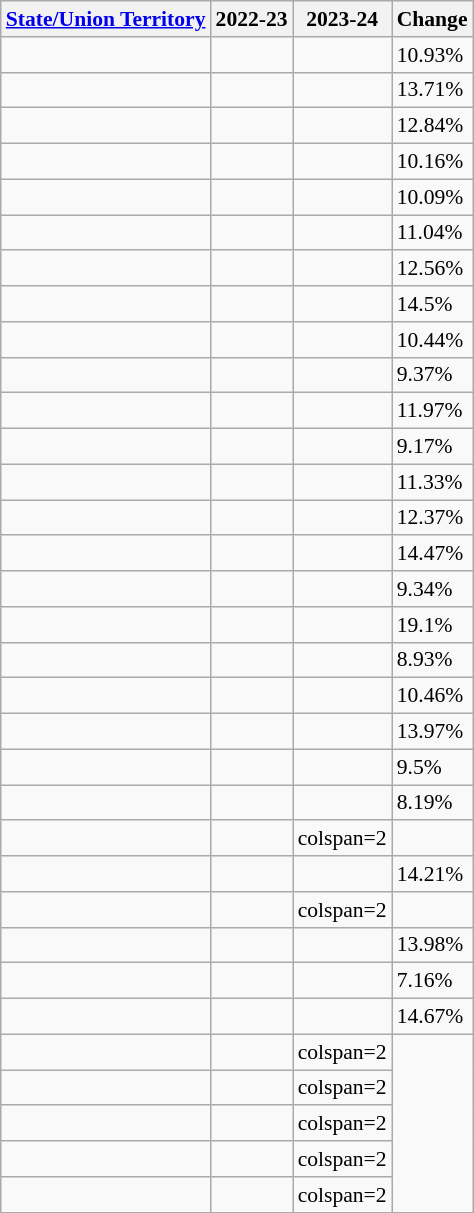<table class="wikitable sortable static-row-numbers defaultright col4center" style="font-size:90%;">
<tr class="static-row-header" style="text-align:center;vertical-align:bottom;">
<th><a href='#'>State/Union Territory</a></th>
<th>2022-23</th>
<th>2023-24</th>
<th>Change</th>
</tr>
<tr>
<td></td>
<td></td>
<td></td>
<td> 10.93%</td>
</tr>
<tr>
<td></td>
<td></td>
<td></td>
<td> 13.71%</td>
</tr>
<tr>
<td></td>
<td></td>
<td></td>
<td> 12.84%</td>
</tr>
<tr>
<td></td>
<td></td>
<td></td>
<td> 10.16%</td>
</tr>
<tr>
<td></td>
<td></td>
<td></td>
<td> 10.09%</td>
</tr>
<tr>
<td></td>
<td></td>
<td></td>
<td> 11.04%</td>
</tr>
<tr>
<td></td>
<td></td>
<td></td>
<td> 12.56%</td>
</tr>
<tr>
<td></td>
<td></td>
<td></td>
<td> 14.5%</td>
</tr>
<tr>
<td></td>
<td></td>
<td></td>
<td> 10.44%</td>
</tr>
<tr>
<td></td>
<td></td>
<td></td>
<td> 9.37%</td>
</tr>
<tr>
<td></td>
<td></td>
<td></td>
<td> 11.97%</td>
</tr>
<tr>
<td></td>
<td></td>
<td></td>
<td> 9.17%</td>
</tr>
<tr>
<td></td>
<td></td>
<td></td>
<td> 11.33%</td>
</tr>
<tr>
<td></td>
<td></td>
<td></td>
<td> 12.37%</td>
</tr>
<tr>
<td></td>
<td></td>
<td></td>
<td> 14.47%</td>
</tr>
<tr>
<td></td>
<td></td>
<td></td>
<td> 9.34%</td>
</tr>
<tr>
<td></td>
<td></td>
<td></td>
<td> 19.1%</td>
</tr>
<tr>
<td></td>
<td></td>
<td></td>
<td> 8.93%</td>
</tr>
<tr>
<td></td>
<td></td>
<td></td>
<td> 10.46%</td>
</tr>
<tr>
<td></td>
<td></td>
<td></td>
<td> 13.97%</td>
</tr>
<tr>
<td></td>
<td></td>
<td></td>
<td> 9.5%</td>
</tr>
<tr>
<td></td>
<td></td>
<td></td>
<td> 8.19%</td>
</tr>
<tr>
<td></td>
<td></td>
<td>colspan=2 </td>
</tr>
<tr>
<td></td>
<td></td>
<td></td>
<td> 14.21%</td>
</tr>
<tr>
<td></td>
<td></td>
<td>colspan=2 </td>
</tr>
<tr>
<td></td>
<td></td>
<td></td>
<td> 13.98%</td>
</tr>
<tr>
<td></td>
<td></td>
<td></td>
<td> 7.16%</td>
</tr>
<tr>
<td></td>
<td></td>
<td></td>
<td> 14.67%</td>
</tr>
<tr>
<td></td>
<td></td>
<td>colspan=2 </td>
</tr>
<tr>
<td></td>
<td></td>
<td>colspan=2 </td>
</tr>
<tr>
<td></td>
<td></td>
<td>colspan=2 </td>
</tr>
<tr>
<td></td>
<td></td>
<td>colspan=2 </td>
</tr>
<tr>
<td></td>
<td></td>
<td>colspan=2 </td>
</tr>
</table>
